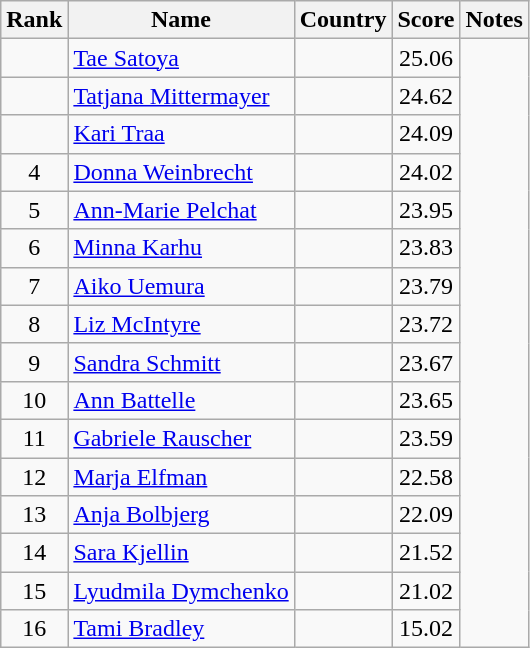<table class="wikitable sortable" style="text-align:center">
<tr>
<th>Rank</th>
<th>Name</th>
<th>Country</th>
<th>Score</th>
<th>Notes</th>
</tr>
<tr>
<td></td>
<td align=left><a href='#'>Tae Satoya</a></td>
<td align=left></td>
<td>25.06</td>
</tr>
<tr>
<td></td>
<td align=left><a href='#'>Tatjana Mittermayer</a></td>
<td align=left></td>
<td>24.62</td>
</tr>
<tr>
<td></td>
<td align=left><a href='#'>Kari Traa</a></td>
<td align=left></td>
<td>24.09</td>
</tr>
<tr>
<td>4</td>
<td align=left><a href='#'>Donna Weinbrecht</a></td>
<td align=left></td>
<td>24.02</td>
</tr>
<tr>
<td>5</td>
<td align=left><a href='#'>Ann-Marie Pelchat</a></td>
<td align=left></td>
<td>23.95</td>
</tr>
<tr>
<td>6</td>
<td align=left><a href='#'>Minna Karhu</a></td>
<td align=left></td>
<td>23.83</td>
</tr>
<tr>
<td>7</td>
<td align=left><a href='#'>Aiko Uemura</a></td>
<td align=left></td>
<td>23.79</td>
</tr>
<tr>
<td>8</td>
<td align=left><a href='#'>Liz McIntyre</a></td>
<td align=left></td>
<td>23.72</td>
</tr>
<tr>
<td>9</td>
<td align=left><a href='#'>Sandra Schmitt</a></td>
<td align=left></td>
<td>23.67</td>
</tr>
<tr>
<td>10</td>
<td align=left><a href='#'>Ann Battelle</a></td>
<td align=left></td>
<td>23.65</td>
</tr>
<tr>
<td>11</td>
<td align=left><a href='#'>Gabriele Rauscher</a></td>
<td align=left></td>
<td>23.59</td>
</tr>
<tr>
<td>12</td>
<td align=left><a href='#'>Marja Elfman</a></td>
<td align=left></td>
<td>22.58</td>
</tr>
<tr>
<td>13</td>
<td align=left><a href='#'>Anja Bolbjerg</a></td>
<td align=left></td>
<td>22.09</td>
</tr>
<tr>
<td>14</td>
<td align=left><a href='#'>Sara Kjellin</a></td>
<td align=left></td>
<td>21.52</td>
</tr>
<tr>
<td>15</td>
<td align=left><a href='#'>Lyudmila Dymchenko</a></td>
<td align=left></td>
<td>21.02</td>
</tr>
<tr>
<td>16</td>
<td align=left><a href='#'>Tami Bradley</a></td>
<td align=left></td>
<td>15.02</td>
</tr>
</table>
